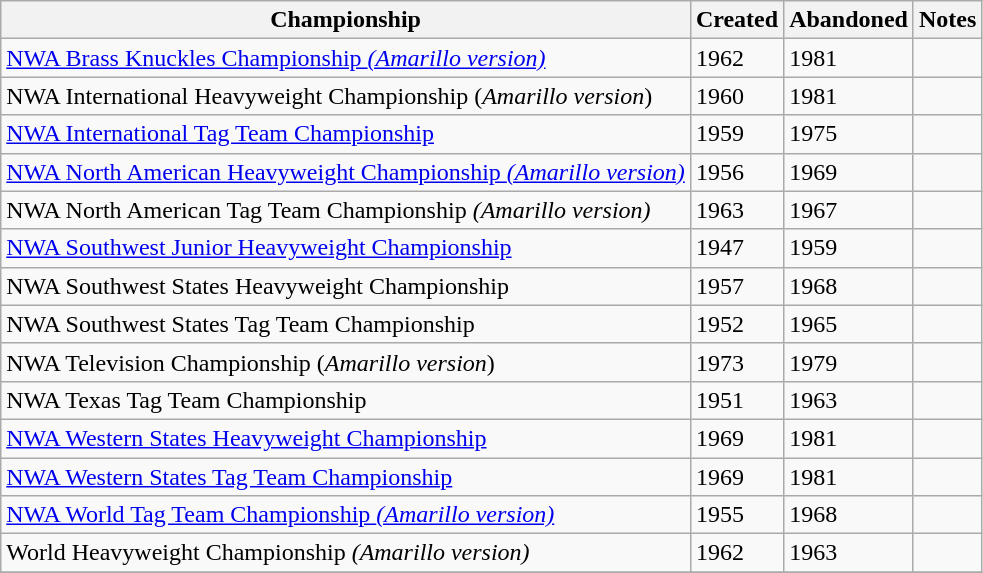<table class="wikitable">
<tr>
<th>Championship</th>
<th>Created</th>
<th>Abandoned</th>
<th>Notes</th>
</tr>
<tr>
<td><a href='#'>NWA Brass Knuckles Championship <em>(Amarillo version)</em></a></td>
<td>1962</td>
<td>1981</td>
<td></td>
</tr>
<tr>
<td>NWA International Heavyweight Championship (<em>Amarillo version</em>)</td>
<td>1960</td>
<td>1981</td>
<td></td>
</tr>
<tr>
<td><a href='#'>NWA International Tag Team Championship</a></td>
<td>1959</td>
<td>1975</td>
<td></td>
</tr>
<tr>
<td><a href='#'>NWA North American Heavyweight Championship <em>(Amarillo version)</em></a></td>
<td>1956</td>
<td>1969</td>
<td></td>
</tr>
<tr>
<td>NWA North American Tag Team Championship <em>(Amarillo version)</em></td>
<td>1963</td>
<td>1967</td>
<td></td>
</tr>
<tr>
<td><a href='#'>NWA Southwest Junior Heavyweight Championship</a></td>
<td>1947</td>
<td>1959</td>
<td></td>
</tr>
<tr>
<td>NWA Southwest States Heavyweight Championship</td>
<td>1957</td>
<td>1968</td>
<td></td>
</tr>
<tr>
<td>NWA Southwest States Tag Team Championship</td>
<td>1952</td>
<td>1965</td>
<td></td>
</tr>
<tr>
<td>NWA Television Championship (<em>Amarillo version</em>)</td>
<td>1973</td>
<td>1979</td>
<td></td>
</tr>
<tr>
<td>NWA Texas Tag Team Championship</td>
<td>1951</td>
<td>1963</td>
<td></td>
</tr>
<tr>
<td><a href='#'>NWA Western States Heavyweight Championship</a></td>
<td>1969</td>
<td>1981</td>
<td></td>
</tr>
<tr>
<td><a href='#'>NWA Western States Tag Team Championship</a></td>
<td>1969</td>
<td>1981</td>
<td></td>
</tr>
<tr>
<td><a href='#'>NWA World Tag Team Championship <em>(Amarillo version)</em></a></td>
<td>1955</td>
<td>1968</td>
<td></td>
</tr>
<tr>
<td>World Heavyweight Championship <em>(Amarillo version)</em></td>
<td>1962</td>
<td>1963</td>
<td></td>
</tr>
<tr>
</tr>
</table>
